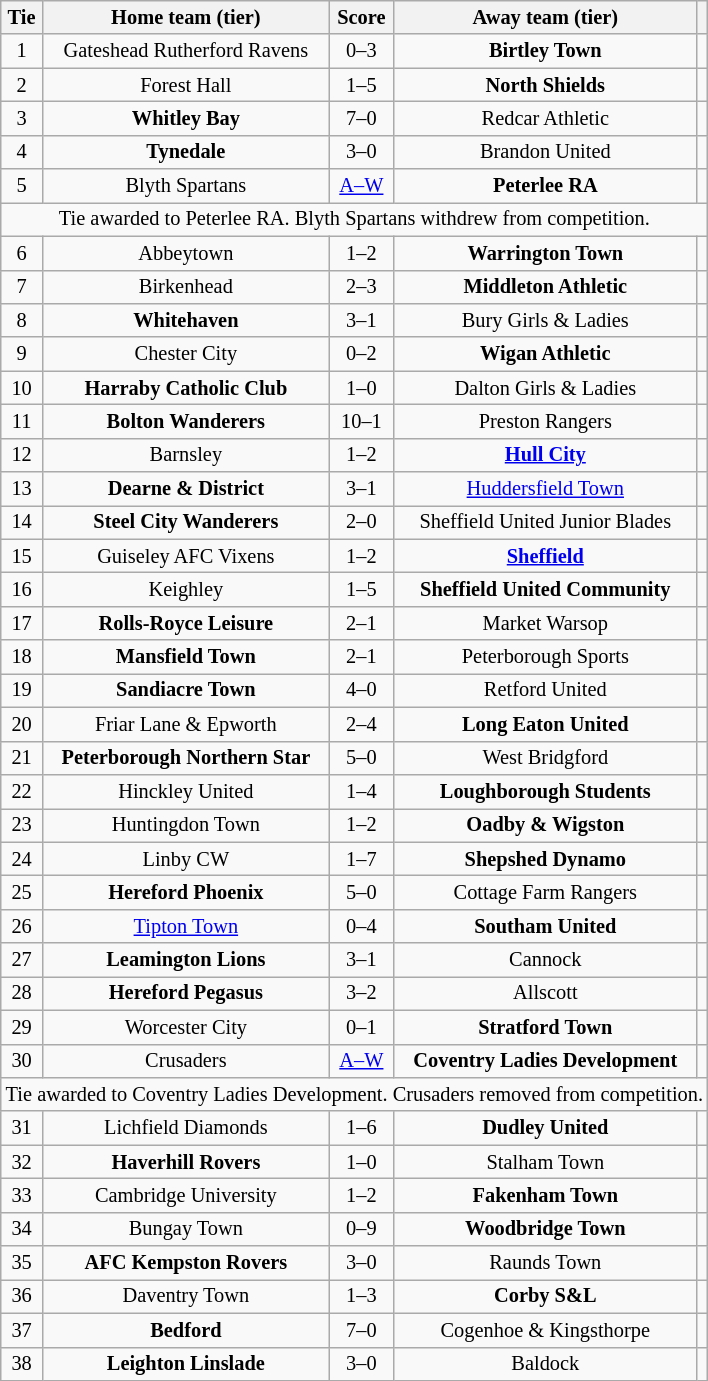<table class="wikitable" style="text-align:center; font-size:85%">
<tr>
<th>Tie</th>
<th>Home team (tier)</th>
<th>Score</th>
<th>Away team (tier)</th>
<th></th>
</tr>
<tr>
<td align="center">1</td>
<td>Gateshead Rutherford Ravens</td>
<td align="center">0–3</td>
<td><strong>Birtley Town</strong></td>
<td></td>
</tr>
<tr>
<td align="center">2</td>
<td>Forest Hall</td>
<td align="center">1–5</td>
<td><strong>North Shields</strong></td>
<td></td>
</tr>
<tr>
<td align="center">3</td>
<td><strong>Whitley Bay</strong></td>
<td align="center">7–0</td>
<td>Redcar Athletic</td>
<td></td>
</tr>
<tr>
<td align="center">4</td>
<td><strong>Tynedale</strong></td>
<td align="center">3–0</td>
<td>Brandon United</td>
<td></td>
</tr>
<tr>
<td align="center">5</td>
<td>Blyth Spartans</td>
<td align="center"><a href='#'>A–W</a></td>
<td><strong>Peterlee RA</strong></td>
<td></td>
</tr>
<tr>
<td colspan="5" align="center">Tie awarded to Peterlee RA. Blyth Spartans withdrew from competition.</td>
</tr>
<tr>
<td align="center">6</td>
<td>Abbeytown</td>
<td align="center">1–2 </td>
<td><strong>Warrington Town</strong></td>
<td></td>
</tr>
<tr>
<td align="center">7</td>
<td>Birkenhead</td>
<td align="center">2–3</td>
<td><strong>Middleton Athletic</strong></td>
<td></td>
</tr>
<tr>
<td align="center">8</td>
<td><strong>Whitehaven</strong></td>
<td align="center">3–1</td>
<td>Bury Girls & Ladies</td>
<td></td>
</tr>
<tr>
<td align="center">9</td>
<td>Chester City</td>
<td align="center">0–2</td>
<td><strong>Wigan Athletic</strong></td>
<td></td>
</tr>
<tr>
<td align="center">10</td>
<td><strong>Harraby Catholic Club</strong></td>
<td align="center">1–0</td>
<td>Dalton Girls & Ladies</td>
<td></td>
</tr>
<tr>
<td align="center">11</td>
<td><strong>Bolton Wanderers</strong></td>
<td align="center">10–1</td>
<td>Preston Rangers</td>
<td></td>
</tr>
<tr>
<td align="center">12</td>
<td>Barnsley</td>
<td align="center">1–2 </td>
<td><strong><a href='#'>Hull City</a></strong></td>
<td></td>
</tr>
<tr>
<td align="center">13</td>
<td><strong>Dearne & District</strong></td>
<td align="center">3–1</td>
<td><a href='#'>Huddersfield Town</a></td>
<td></td>
</tr>
<tr>
<td align="center">14</td>
<td><strong>Steel City Wanderers</strong></td>
<td align="center">2–0</td>
<td>Sheffield United Junior Blades</td>
<td></td>
</tr>
<tr>
<td align="center">15</td>
<td>Guiseley AFC Vixens</td>
<td align="center">1–2</td>
<td><strong><a href='#'>Sheffield</a></strong></td>
<td></td>
</tr>
<tr>
<td align="center">16</td>
<td>Keighley</td>
<td align="center">1–5</td>
<td><strong>Sheffield United Community</strong></td>
<td></td>
</tr>
<tr>
<td align="center">17</td>
<td><strong>Rolls-Royce Leisure</strong></td>
<td align="center">2–1</td>
<td>Market Warsop</td>
<td></td>
</tr>
<tr>
<td align="center">18</td>
<td><strong>Mansfield Town</strong></td>
<td align="center">2–1</td>
<td>Peterborough Sports</td>
<td></td>
</tr>
<tr>
<td align="center">19</td>
<td><strong>Sandiacre Town</strong></td>
<td align="center">4–0</td>
<td>Retford United</td>
<td></td>
</tr>
<tr>
<td align="center">20</td>
<td>Friar Lane & Epworth</td>
<td align="center">2–4</td>
<td><strong>Long Eaton United</strong></td>
<td></td>
</tr>
<tr>
<td align="center">21</td>
<td><strong>Peterborough Northern Star</strong></td>
<td align="center">5–0</td>
<td>West Bridgford</td>
<td></td>
</tr>
<tr>
<td align="center">22</td>
<td>Hinckley United</td>
<td align="center">1–4</td>
<td><strong>Loughborough Students</strong></td>
<td></td>
</tr>
<tr>
<td align="center">23</td>
<td>Huntingdon Town</td>
<td align="center">1–2</td>
<td><strong>Oadby & Wigston</strong></td>
<td></td>
</tr>
<tr>
<td align="center">24</td>
<td>Linby CW</td>
<td align="center">1–7</td>
<td><strong>Shepshed Dynamo</strong></td>
<td></td>
</tr>
<tr>
<td align="center">25</td>
<td><strong>Hereford Phoenix</strong></td>
<td align="center">5–0</td>
<td>Cottage Farm Rangers</td>
<td></td>
</tr>
<tr>
<td align="center">26</td>
<td><a href='#'>Tipton Town</a></td>
<td align="center">0–4</td>
<td><strong>Southam United</strong></td>
<td></td>
</tr>
<tr>
<td align="center">27</td>
<td><strong>Leamington Lions</strong></td>
<td align="center">3–1</td>
<td>Cannock</td>
<td></td>
</tr>
<tr>
<td align="center">28</td>
<td><strong>Hereford Pegasus</strong></td>
<td align="center">3–2</td>
<td>Allscott</td>
<td></td>
</tr>
<tr>
<td align="center">29</td>
<td>Worcester City</td>
<td align="center">0–1 </td>
<td><strong>Stratford Town</strong></td>
<td></td>
</tr>
<tr>
<td align="center">30</td>
<td>Crusaders</td>
<td align="center"><a href='#'>A–W</a></td>
<td><strong>Coventry Ladies Development</strong></td>
<td></td>
</tr>
<tr>
<td colspan="5" align="center">Tie awarded to Coventry Ladies Development. Crusaders removed from competition.</td>
</tr>
<tr>
<td align="center">31</td>
<td>Lichfield Diamonds</td>
<td align="center">1–6</td>
<td><strong>Dudley United</strong></td>
<td></td>
</tr>
<tr>
<td align="center">32</td>
<td><strong>Haverhill Rovers</strong></td>
<td align="center">1–0</td>
<td>Stalham Town</td>
<td></td>
</tr>
<tr>
<td align="center">33</td>
<td>Cambridge University</td>
<td align="center">1–2</td>
<td><strong>Fakenham Town</strong></td>
<td></td>
</tr>
<tr>
<td align="center">34</td>
<td>Bungay Town</td>
<td align="center">0–9</td>
<td><strong>Woodbridge Town</strong></td>
<td></td>
</tr>
<tr>
<td align="center">35</td>
<td><strong>AFC Kempston Rovers</strong></td>
<td align="center">3–0</td>
<td>Raunds Town</td>
<td></td>
</tr>
<tr>
<td align="center">36</td>
<td>Daventry Town</td>
<td align="center">1–3</td>
<td><strong>Corby S&L</strong></td>
<td></td>
</tr>
<tr>
<td align="center">37</td>
<td><strong>Bedford</strong></td>
<td align="center">7–0</td>
<td>Cogenhoe & Kingsthorpe</td>
<td></td>
</tr>
<tr>
<td align="center">38</td>
<td><strong>Leighton Linslade</strong></td>
<td align="center">3–0</td>
<td>Baldock</td>
<td></td>
</tr>
</table>
